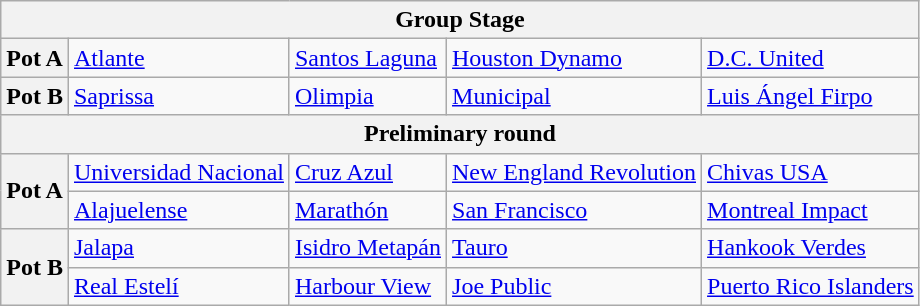<table class="wikitable">
<tr>
<th colspan=5>Group Stage</th>
</tr>
<tr>
<th>Pot A</th>
<td> <a href='#'>Atlante</a></td>
<td> <a href='#'>Santos Laguna</a></td>
<td> <a href='#'>Houston Dynamo</a></td>
<td> <a href='#'>D.C. United</a></td>
</tr>
<tr>
<th>Pot B</th>
<td> <a href='#'>Saprissa</a></td>
<td> <a href='#'>Olimpia</a></td>
<td> <a href='#'>Municipal</a></td>
<td> <a href='#'>Luis Ángel Firpo</a></td>
</tr>
<tr>
<th colspan=5>Preliminary round</th>
</tr>
<tr>
<th rowspan=2>Pot A</th>
<td> <a href='#'>Universidad Nacional</a></td>
<td> <a href='#'>Cruz Azul</a></td>
<td> <a href='#'>New England Revolution</a></td>
<td> <a href='#'>Chivas USA</a></td>
</tr>
<tr>
<td> <a href='#'>Alajuelense</a></td>
<td> <a href='#'>Marathón</a></td>
<td> <a href='#'>San Francisco</a></td>
<td> <a href='#'>Montreal Impact</a></td>
</tr>
<tr>
<th rowspan=2>Pot B</th>
<td> <a href='#'>Jalapa</a></td>
<td> <a href='#'>Isidro Metapán</a></td>
<td> <a href='#'>Tauro</a></td>
<td> <a href='#'>Hankook Verdes</a></td>
</tr>
<tr>
<td> <a href='#'>Real Estelí</a></td>
<td> <a href='#'>Harbour View</a></td>
<td> <a href='#'>Joe Public</a></td>
<td> <a href='#'>Puerto Rico Islanders</a></td>
</tr>
</table>
